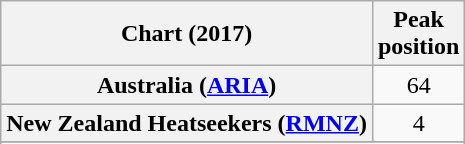<table class="wikitable sortable plainrowheaders" style="text-align:center">
<tr>
<th scope="col">Chart (2017)</th>
<th scope="col">Peak<br> position</th>
</tr>
<tr>
<th scope="row">Australia (<a href='#'>ARIA</a>)</th>
<td>64</td>
</tr>
<tr>
<th scope="row">New Zealand Heatseekers (<a href='#'>RMNZ</a>)</th>
<td>4</td>
</tr>
<tr>
</tr>
<tr>
</tr>
</table>
